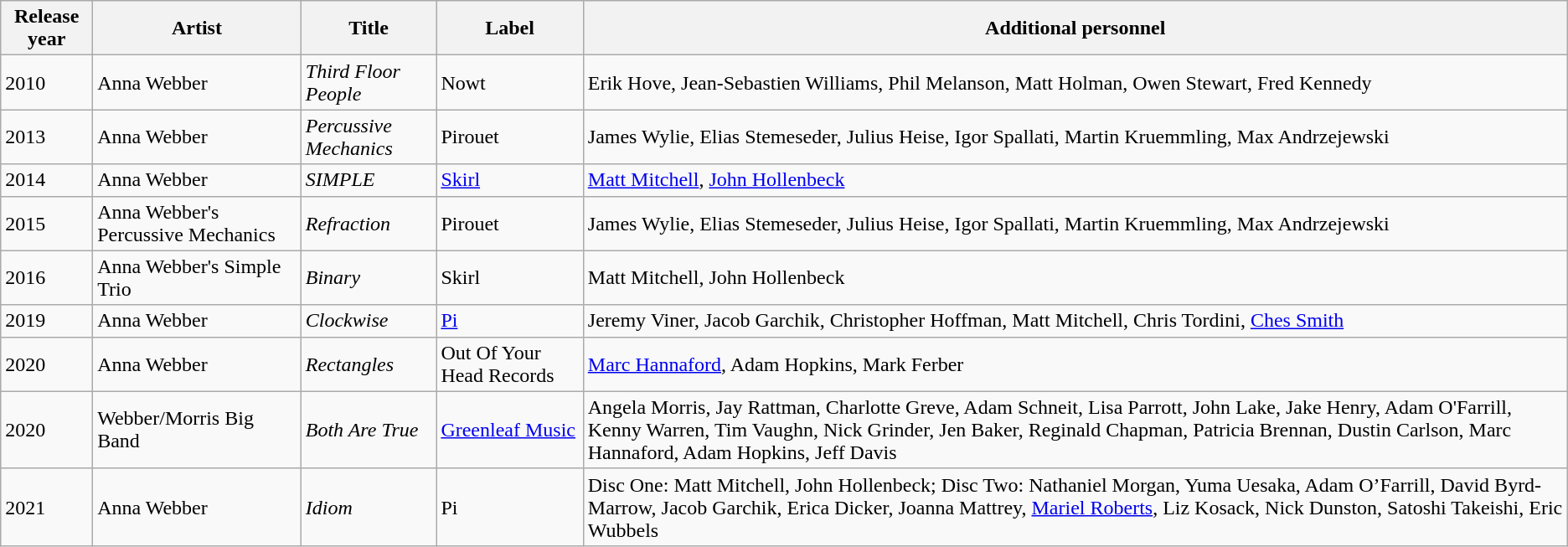<table class="wikitable sortable">
<tr>
<th>Release year</th>
<th>Artist</th>
<th>Title</th>
<th>Label</th>
<th>Additional personnel</th>
</tr>
<tr>
<td>2010</td>
<td>Anna Webber</td>
<td><em>Third Floor People</em></td>
<td>Nowt</td>
<td>Erik Hove, Jean-Sebastien Williams, Phil Melanson, Matt Holman, Owen Stewart, Fred Kennedy</td>
</tr>
<tr>
<td>2013</td>
<td>Anna Webber</td>
<td><em>Percussive Mechanics</em></td>
<td>Pirouet</td>
<td>James Wylie, Elias Stemeseder, Julius Heise, Igor Spallati, Martin Kruemmling, Max Andrzejewski</td>
</tr>
<tr>
<td>2014</td>
<td>Anna Webber</td>
<td><em>SIMPLE</em></td>
<td><a href='#'>Skirl</a></td>
<td><a href='#'>Matt Mitchell</a>, <a href='#'>John Hollenbeck</a></td>
</tr>
<tr>
<td>2015</td>
<td>Anna Webber's Percussive Mechanics</td>
<td><em>Refraction</em></td>
<td>Pirouet</td>
<td>James Wylie, Elias Stemeseder, Julius Heise, Igor Spallati, Martin Kruemmling, Max Andrzejewski</td>
</tr>
<tr>
<td>2016</td>
<td>Anna Webber's Simple Trio</td>
<td><em>Binary</em></td>
<td>Skirl</td>
<td>Matt Mitchell, John Hollenbeck</td>
</tr>
<tr>
<td>2019</td>
<td>Anna Webber</td>
<td><em>Clockwise</em></td>
<td><a href='#'>Pi</a></td>
<td>Jeremy Viner, Jacob Garchik, Christopher Hoffman, Matt Mitchell, Chris Tordini, <a href='#'>Ches Smith</a></td>
</tr>
<tr>
<td>2020</td>
<td>Anna Webber</td>
<td><em>Rectangles</em></td>
<td>Out Of Your Head Records</td>
<td><a href='#'>Marc Hannaford</a>, Adam Hopkins, Mark Ferber</td>
</tr>
<tr>
<td>2020</td>
<td>Webber/Morris Big Band</td>
<td><em>Both Are True</em></td>
<td><a href='#'>Greenleaf Music</a></td>
<td>Angela Morris, Jay Rattman, Charlotte Greve, Adam Schneit, Lisa Parrott, John Lake, Jake Henry, Adam O'Farrill, Kenny Warren, Tim Vaughn, Nick Grinder, Jen Baker, Reginald Chapman, Patricia Brennan, Dustin Carlson, Marc Hannaford, Adam Hopkins, Jeff Davis</td>
</tr>
<tr>
<td>2021</td>
<td>Anna Webber</td>
<td><em>Idiom</em></td>
<td>Pi</td>
<td>Disc One: Matt Mitchell, John Hollenbeck; Disc Two: Nathaniel Morgan, Yuma Uesaka, Adam O’Farrill, David Byrd-Marrow, Jacob Garchik, Erica Dicker, Joanna Mattrey, <a href='#'>Mariel Roberts</a>, Liz Kosack, Nick Dunston, Satoshi Takeishi, Eric Wubbels</td>
</tr>
</table>
